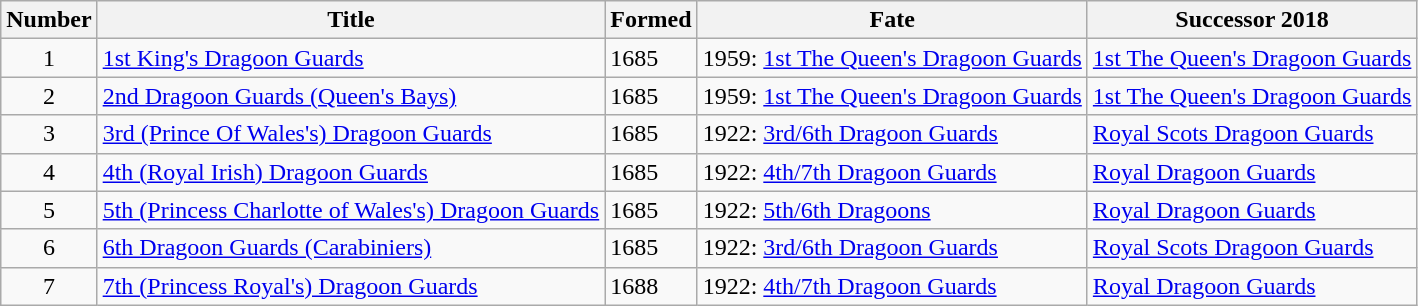<table class="wikitable">
<tr>
<th>Number</th>
<th>Title</th>
<th>Formed</th>
<th>Fate</th>
<th>Successor 2018</th>
</tr>
<tr>
<td align=center valign=middle>1</td>
<td><a href='#'>1st King's Dragoon Guards</a></td>
<td>1685</td>
<td>1959: <a href='#'>1st The Queen's Dragoon Guards</a></td>
<td><a href='#'>1st The Queen's Dragoon Guards</a></td>
</tr>
<tr>
<td align=center valign=middle>2</td>
<td><a href='#'>2nd Dragoon Guards (Queen's Bays)</a></td>
<td>1685</td>
<td>1959: <a href='#'>1st The Queen's Dragoon Guards</a></td>
<td><a href='#'>1st The Queen's Dragoon Guards</a></td>
</tr>
<tr>
<td align=center valign=middle>3</td>
<td><a href='#'>3rd (Prince Of Wales's) Dragoon Guards</a></td>
<td>1685</td>
<td>1922: <a href='#'>3rd/6th Dragoon Guards</a></td>
<td><a href='#'>Royal Scots Dragoon Guards</a></td>
</tr>
<tr>
<td align=center valign=middle>4</td>
<td><a href='#'>4th (Royal Irish) Dragoon Guards</a></td>
<td>1685</td>
<td>1922: <a href='#'>4th/7th Dragoon Guards</a></td>
<td><a href='#'>Royal Dragoon Guards</a></td>
</tr>
<tr>
<td align=center valign=middle>5</td>
<td><a href='#'>5th (Princess Charlotte of Wales's) Dragoon Guards</a></td>
<td>1685</td>
<td>1922: <a href='#'>5th/6th Dragoons</a></td>
<td><a href='#'>Royal Dragoon Guards</a></td>
</tr>
<tr>
<td align=center valign=middle>6</td>
<td><a href='#'>6th Dragoon Guards (Carabiniers)</a></td>
<td>1685</td>
<td>1922: <a href='#'>3rd/6th Dragoon Guards</a></td>
<td><a href='#'>Royal Scots Dragoon Guards</a></td>
</tr>
<tr>
<td align=center valign=middle>7</td>
<td><a href='#'>7th (Princess Royal's) Dragoon Guards</a></td>
<td>1688</td>
<td>1922: <a href='#'>4th/7th Dragoon Guards</a></td>
<td><a href='#'>Royal Dragoon Guards</a></td>
</tr>
</table>
